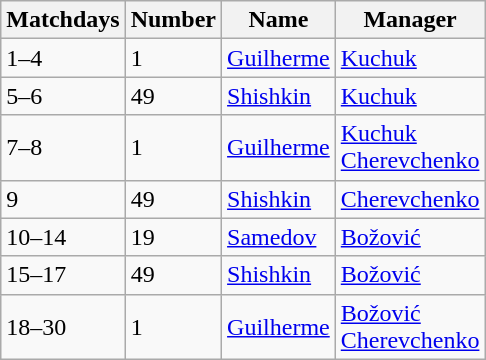<table class="wikitable"  class= style="text-align:left; border:1px #aaa solid; font-size:95%">
<tr>
<th>Matchdays</th>
<th>Number</th>
<th>Name</th>
<th>Manager</th>
</tr>
<tr>
<td>1–4</td>
<td>1</td>
<td> <a href='#'>Guilherme</a></td>
<td> <a href='#'>Kuchuk</a></td>
</tr>
<tr>
<td>5–6</td>
<td>49</td>
<td> <a href='#'>Shishkin</a></td>
<td> <a href='#'>Kuchuk</a></td>
</tr>
<tr>
<td>7–8</td>
<td>1</td>
<td> <a href='#'>Guilherme</a></td>
<td> <a href='#'>Kuchuk</a> <br>  <a href='#'>Cherevchenko</a></td>
</tr>
<tr>
<td>9</td>
<td>49</td>
<td> <a href='#'>Shishkin</a></td>
<td> <a href='#'>Cherevchenko</a></td>
</tr>
<tr>
<td>10–14</td>
<td>19</td>
<td> <a href='#'>Samedov</a></td>
<td> <a href='#'>Božović</a></td>
</tr>
<tr>
<td>15–17</td>
<td>49</td>
<td> <a href='#'>Shishkin</a></td>
<td> <a href='#'>Božović</a></td>
</tr>
<tr>
<td>18–30</td>
<td>1</td>
<td> <a href='#'>Guilherme</a></td>
<td> <a href='#'>Božović</a> <br>  <a href='#'>Cherevchenko</a></td>
</tr>
</table>
